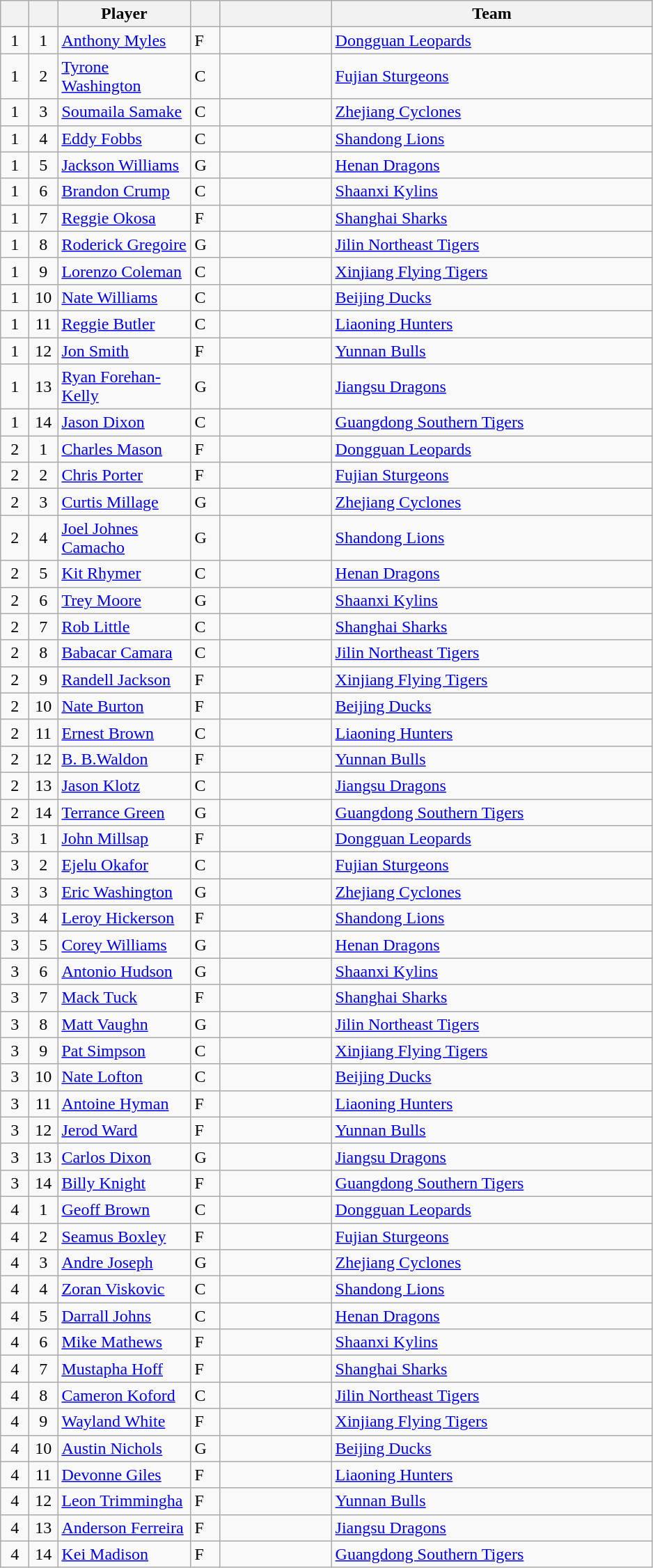<table class="wikitable sortable plainrowheaders" style="text-align:left">
<tr>
<th scope="col" style="width:20px;"></th>
<th scope="col" style="width:20px;"></th>
<th scope="col" style="width:120px;">Player</th>
<th scope="col" style="width:20px;"></th>
<th scope="col" style="width:100px;"></th>
<th scope="col" style="width:300px;">Team</th>
</tr>
<tr>
<td style="text-align:center;">1</td>
<td style="text-align:center;">1</td>
<td><a href='#'>Anthony Myles</a></td>
<td>F</td>
<td></td>
<td><a href='#'>Dongguan Leopards</a></td>
</tr>
<tr>
<td style="text-align:center;">1</td>
<td style="text-align:center;">2</td>
<td><a href='#'>Tyrone Washington</a></td>
<td>C</td>
<td></td>
<td><a href='#'>Fujian Sturgeons</a></td>
</tr>
<tr>
<td style="text-align:center;">1</td>
<td style="text-align:center;">3</td>
<td><a href='#'>Soumaila Samake</a></td>
<td>C</td>
<td></td>
<td><a href='#'>Zhejiang Cyclones</a></td>
</tr>
<tr>
<td style="text-align:center;">1</td>
<td style="text-align:center;">4</td>
<td><a href='#'>Eddy Fobbs</a></td>
<td>C</td>
<td></td>
<td><a href='#'>Shandong Lions</a></td>
</tr>
<tr>
<td style="text-align:center;">1</td>
<td style="text-align:center;">5</td>
<td><a href='#'>Jackson Williams</a></td>
<td>G</td>
<td></td>
<td><a href='#'>Henan Dragons</a></td>
</tr>
<tr>
<td style="text-align:center;">1</td>
<td style="text-align:center;">6</td>
<td><a href='#'>Brandon Crump</a></td>
<td>C</td>
<td></td>
<td><a href='#'>Shaanxi Kylins</a></td>
</tr>
<tr>
<td style="text-align:center;">1</td>
<td style="text-align:center;">7</td>
<td><a href='#'>Reggie Okosa</a></td>
<td>F</td>
<td></td>
<td><a href='#'>Shanghai Sharks</a></td>
</tr>
<tr>
<td style="text-align:center;">1</td>
<td style="text-align:center;">8</td>
<td><a href='#'>Roderick Gregoire</a></td>
<td>G</td>
<td></td>
<td><a href='#'>Jilin Northeast Tigers</a></td>
</tr>
<tr>
<td style="text-align:center;">1</td>
<td style="text-align:center;">9</td>
<td><a href='#'>Lorenzo Coleman</a></td>
<td>C</td>
<td></td>
<td><a href='#'>Xinjiang Flying Tigers</a></td>
</tr>
<tr>
<td style="text-align:center;">1</td>
<td style="text-align:center;">10</td>
<td><a href='#'>Nate Williams</a></td>
<td>C</td>
<td></td>
<td><a href='#'>Beijing Ducks</a></td>
</tr>
<tr>
<td style="text-align:center;">1</td>
<td style="text-align:center;">11</td>
<td><a href='#'>Reggie Butler</a></td>
<td>C</td>
<td></td>
<td><a href='#'>Liaoning Hunters</a></td>
</tr>
<tr>
<td style="text-align:center;">1</td>
<td style="text-align:center;">12</td>
<td><a href='#'>Jon Smith</a></td>
<td>F</td>
<td></td>
<td><a href='#'>Yunnan Bulls</a></td>
</tr>
<tr>
<td style="text-align:center;">1</td>
<td style="text-align:center;">13</td>
<td><a href='#'>Ryan Forehan-Kelly</a></td>
<td>G</td>
<td></td>
<td><a href='#'>Jiangsu Dragons</a></td>
</tr>
<tr>
<td style="text-align:center;">1</td>
<td style="text-align:center;">14</td>
<td><a href='#'>Jason Dixon</a></td>
<td>C</td>
<td></td>
<td><a href='#'>Guangdong Southern Tigers</a></td>
</tr>
<tr>
<td style="text-align:center;">2</td>
<td style="text-align:center;">1</td>
<td><a href='#'>Charles Mason</a></td>
<td>F</td>
<td></td>
<td><a href='#'>Dongguan Leopards</a></td>
</tr>
<tr>
<td style="text-align:center;">2</td>
<td style="text-align:center;">2</td>
<td><a href='#'>Chris Porter</a></td>
<td>F</td>
<td></td>
<td><a href='#'>Fujian Sturgeons</a></td>
</tr>
<tr>
<td style="text-align:center;">2</td>
<td style="text-align:center;">3</td>
<td><a href='#'>Curtis Millage</a></td>
<td>G</td>
<td></td>
<td><a href='#'>Zhejiang Cyclones</a></td>
</tr>
<tr>
<td style="text-align:center;">2</td>
<td style="text-align:center;">4</td>
<td><a href='#'>Joel Johnes Camacho</a></td>
<td>G</td>
<td></td>
<td><a href='#'>Shandong Lions</a></td>
</tr>
<tr>
<td style="text-align:center;">2</td>
<td style="text-align:center;">5</td>
<td><a href='#'>Kit Rhymer</a></td>
<td>C</td>
<td></td>
<td><a href='#'>Henan Dragons</a></td>
</tr>
<tr>
<td style="text-align:center;">2</td>
<td style="text-align:center;">6</td>
<td><a href='#'>Trey Moore</a></td>
<td>G</td>
<td></td>
<td><a href='#'>Shaanxi Kylins</a></td>
</tr>
<tr>
<td style="text-align:center;">2</td>
<td style="text-align:center;">7</td>
<td><a href='#'>Rob Little</a></td>
<td>C</td>
<td></td>
<td><a href='#'>Shanghai Sharks</a></td>
</tr>
<tr>
<td style="text-align:center;">2</td>
<td style="text-align:center;">8</td>
<td><a href='#'>Babacar Camara</a></td>
<td>C</td>
<td></td>
<td><a href='#'>Jilin Northeast Tigers</a></td>
</tr>
<tr>
<td style="text-align:center;">2</td>
<td style="text-align:center;">9</td>
<td><a href='#'>Randell Jackson</a></td>
<td>F</td>
<td></td>
<td><a href='#'>Xinjiang Flying Tigers</a></td>
</tr>
<tr>
<td style="text-align:center;">2</td>
<td style="text-align:center;">10</td>
<td><a href='#'>Nate Burton</a></td>
<td>F</td>
<td></td>
<td><a href='#'>Beijing Ducks</a></td>
</tr>
<tr>
<td style="text-align:center;">2</td>
<td style="text-align:center;">11</td>
<td><a href='#'>Ernest Brown</a></td>
<td>C</td>
<td></td>
<td><a href='#'>Liaoning Hunters</a></td>
</tr>
<tr>
<td style="text-align:center;">2</td>
<td style="text-align:center;">12</td>
<td><a href='#'>B. B.Waldon</a></td>
<td>F</td>
<td></td>
<td><a href='#'>Yunnan Bulls</a></td>
</tr>
<tr>
<td style="text-align:center;">2</td>
<td style="text-align:center;">13</td>
<td><a href='#'>Jason Klotz</a></td>
<td>C</td>
<td></td>
<td><a href='#'>Jiangsu Dragons</a></td>
</tr>
<tr>
<td style="text-align:center;">2</td>
<td style="text-align:center;">14</td>
<td><a href='#'>Terrance Green</a></td>
<td>G</td>
<td></td>
<td><a href='#'>Guangdong Southern Tigers</a></td>
</tr>
<tr>
<td style="text-align:center;">3</td>
<td style="text-align:center;">1</td>
<td><a href='#'>John Millsap</a></td>
<td>F</td>
<td></td>
<td><a href='#'>Dongguan Leopards</a></td>
</tr>
<tr>
<td style="text-align:center;">3</td>
<td style="text-align:center;">2</td>
<td><a href='#'>Ejelu Okafor</a></td>
<td>C</td>
<td></td>
<td><a href='#'>Fujian Sturgeons</a></td>
</tr>
<tr>
<td style="text-align:center;">3</td>
<td style="text-align:center;">3</td>
<td><a href='#'>Eric Washington</a></td>
<td>G</td>
<td></td>
<td><a href='#'>Zhejiang Cyclones</a></td>
</tr>
<tr>
<td style="text-align:center;">3</td>
<td style="text-align:center;">4</td>
<td><a href='#'>Leroy Hickerson</a></td>
<td>F</td>
<td></td>
<td><a href='#'>Shandong Lions</a></td>
</tr>
<tr>
<td style="text-align:center;">3</td>
<td style="text-align:center;">5</td>
<td><a href='#'>Corey Williams</a></td>
<td>G</td>
<td></td>
<td><a href='#'>Henan Dragons</a></td>
</tr>
<tr>
<td style="text-align:center;">3</td>
<td style="text-align:center;">6</td>
<td><a href='#'>Antonio Hudson</a></td>
<td>G</td>
<td></td>
<td><a href='#'>Shaanxi Kylins</a></td>
</tr>
<tr>
<td style="text-align:center;">3</td>
<td style="text-align:center;">7</td>
<td><a href='#'>Mack Tuck</a></td>
<td>F</td>
<td></td>
<td><a href='#'>Shanghai Sharks</a></td>
</tr>
<tr>
<td style="text-align:center;">3</td>
<td style="text-align:center;">8</td>
<td><a href='#'>Matt Vaughn</a></td>
<td>G</td>
<td></td>
<td><a href='#'>Jilin Northeast Tigers</a></td>
</tr>
<tr>
<td style="text-align:center;">3</td>
<td style="text-align:center;">9</td>
<td><a href='#'>Pat Simpson</a></td>
<td>C</td>
<td></td>
<td><a href='#'>Xinjiang Flying Tigers</a></td>
</tr>
<tr>
<td style="text-align:center;">3</td>
<td style="text-align:center;">10</td>
<td><a href='#'>Nate Lofton</a></td>
<td>C</td>
<td></td>
<td><a href='#'>Beijing Ducks</a></td>
</tr>
<tr>
<td style="text-align:center;">3</td>
<td style="text-align:center;">11</td>
<td><a href='#'>Antoine Hyman</a></td>
<td>F</td>
<td></td>
<td><a href='#'>Liaoning Hunters</a></td>
</tr>
<tr>
<td style="text-align:center;">3</td>
<td style="text-align:center;">12</td>
<td><a href='#'>Jerod Ward</a></td>
<td>F</td>
<td></td>
<td><a href='#'>Yunnan Bulls</a></td>
</tr>
<tr>
<td style="text-align:center;">3</td>
<td style="text-align:center;">13</td>
<td><a href='#'>Carlos Dixon</a></td>
<td>G</td>
<td></td>
<td><a href='#'>Jiangsu Dragons</a></td>
</tr>
<tr>
<td style="text-align:center;">3</td>
<td style="text-align:center;">14</td>
<td><a href='#'>Billy Knight</a></td>
<td>F</td>
<td></td>
<td><a href='#'>Guangdong Southern Tigers</a></td>
</tr>
<tr>
<td style="text-align:center;">4</td>
<td style="text-align:center;">1</td>
<td><a href='#'>Geoff Brown</a></td>
<td>C</td>
<td></td>
<td><a href='#'>Dongguan Leopards</a></td>
</tr>
<tr>
<td style="text-align:center;">4</td>
<td style="text-align:center;">2</td>
<td><a href='#'>Seamus Boxley</a></td>
<td>F</td>
<td></td>
<td><a href='#'>Fujian Sturgeons</a></td>
</tr>
<tr>
<td style="text-align:center;">4</td>
<td style="text-align:center;">3</td>
<td><a href='#'>Andre Joseph</a></td>
<td>G</td>
<td></td>
<td><a href='#'>Zhejiang Cyclones</a></td>
</tr>
<tr>
<td style="text-align:center;">4</td>
<td style="text-align:center;">4</td>
<td><a href='#'>Zoran Viskovic</a></td>
<td>C</td>
<td></td>
<td><a href='#'>Shandong Lions</a></td>
</tr>
<tr>
<td style="text-align:center;">4</td>
<td style="text-align:center;">5</td>
<td><a href='#'>Darrall Johns</a></td>
<td>C</td>
<td></td>
<td><a href='#'>Henan Dragons</a></td>
</tr>
<tr>
<td style="text-align:center;">4</td>
<td style="text-align:center;">6</td>
<td><a href='#'>Mike Mathews</a></td>
<td>F</td>
<td></td>
<td><a href='#'>Shaanxi Kylins</a></td>
</tr>
<tr>
<td style="text-align:center;">4</td>
<td style="text-align:center;">7</td>
<td><a href='#'>Mustapha Hoff</a></td>
<td>F</td>
<td></td>
<td><a href='#'>Shanghai Sharks</a></td>
</tr>
<tr>
<td style="text-align:center;">4</td>
<td style="text-align:center;">8</td>
<td><a href='#'>Cameron Koford</a></td>
<td>C</td>
<td></td>
<td><a href='#'>Jilin Northeast Tigers</a></td>
</tr>
<tr>
<td style="text-align:center;">4</td>
<td style="text-align:center;">9</td>
<td><a href='#'>Wayland White</a></td>
<td>F</td>
<td></td>
<td><a href='#'>Xinjiang Flying Tigers</a></td>
</tr>
<tr>
<td style="text-align:center;">4</td>
<td style="text-align:center;">10</td>
<td><a href='#'>Austin Nichols</a></td>
<td>G</td>
<td></td>
<td><a href='#'>Beijing Ducks</a></td>
</tr>
<tr>
<td style="text-align:center;">4</td>
<td style="text-align:center;">11</td>
<td><a href='#'>Devonne Giles</a></td>
<td>F</td>
<td></td>
<td><a href='#'>Liaoning Hunters</a></td>
</tr>
<tr>
<td style="text-align:center;">4</td>
<td style="text-align:center;">12</td>
<td><a href='#'>Leon Trimmingha</a></td>
<td>F</td>
<td></td>
<td><a href='#'>Yunnan Bulls</a></td>
</tr>
<tr>
<td style="text-align:center;">4</td>
<td style="text-align:center;">13</td>
<td><a href='#'>Anderson Ferreira</a></td>
<td>F</td>
<td></td>
<td><a href='#'>Jiangsu Dragons</a></td>
</tr>
<tr>
<td style="text-align:center;">4</td>
<td style="text-align:center;">14</td>
<td><a href='#'>Kei Madison</a></td>
<td>F</td>
<td></td>
<td><a href='#'>Guangdong Southern Tigers</a></td>
</tr>
</table>
